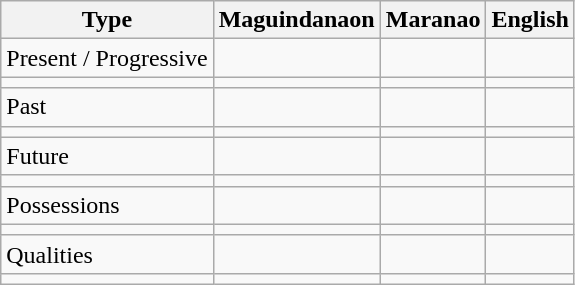<table class="wikitable">
<tr>
<th>Type</th>
<th>Maguindanaon</th>
<th>Maranao</th>
<th>English</th>
</tr>
<tr>
<td>Present / Progressive</td>
<td>  </td>
<td>  </td>
<td> </td>
</tr>
<tr>
<td></td>
<td></td>
<td></td>
<td></td>
</tr>
<tr>
<td>Past</td>
<td>  </td>
<td>  </td>
<td> </td>
</tr>
<tr>
<td></td>
<td></td>
<td></td>
<td></td>
</tr>
<tr>
<td>Future</td>
<td>  </td>
<td>  </td>
<td> </td>
</tr>
<tr>
<td></td>
<td></td>
<td></td>
<td></td>
</tr>
<tr>
<td>Possessions</td>
<td>  </td>
<td>  </td>
<td> </td>
</tr>
<tr>
<td></td>
<td></td>
<td></td>
<td></td>
</tr>
<tr>
<td>Qualities</td>
<td> </td>
<td> </td>
<td></td>
</tr>
<tr>
<td></td>
<td></td>
<td></td>
<td></td>
</tr>
</table>
